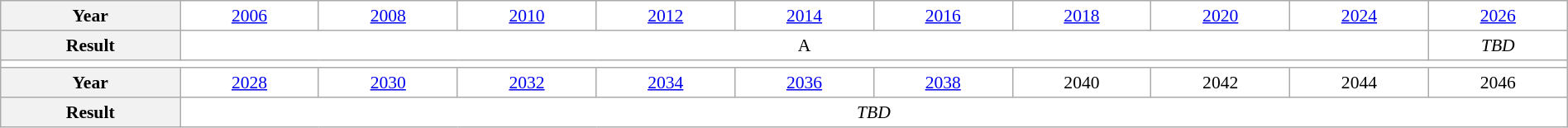<table class="wikitable" style="text-align:center; font-size:90%; background:white;" width="100%">
<tr>
<th>Year</th>
<td><a href='#'>2006</a></td>
<td><a href='#'>2008</a></td>
<td><a href='#'>2010</a></td>
<td><a href='#'>2012</a></td>
<td><a href='#'>2014</a></td>
<td><a href='#'>2016</a></td>
<td><a href='#'>2018</a></td>
<td><a href='#'>2020</a></td>
<td><a href='#'>2024</a></td>
<td><a href='#'>2026</a></td>
</tr>
<tr>
<th>Result</th>
<td colspan="9">A</td>
<td><em>TBD</em></td>
</tr>
<tr>
<td colspan="11"></td>
</tr>
<tr>
<th>Year</th>
<td><a href='#'>2028</a></td>
<td><a href='#'>2030</a></td>
<td><a href='#'>2032</a></td>
<td><a href='#'>2034</a></td>
<td><a href='#'>2036</a></td>
<td><a href='#'>2038</a></td>
<td>2040</td>
<td>2042</td>
<td>2044</td>
<td>2046</td>
</tr>
<tr>
<th>Result</th>
<td colspan="10"><em>TBD</em></td>
</tr>
</table>
